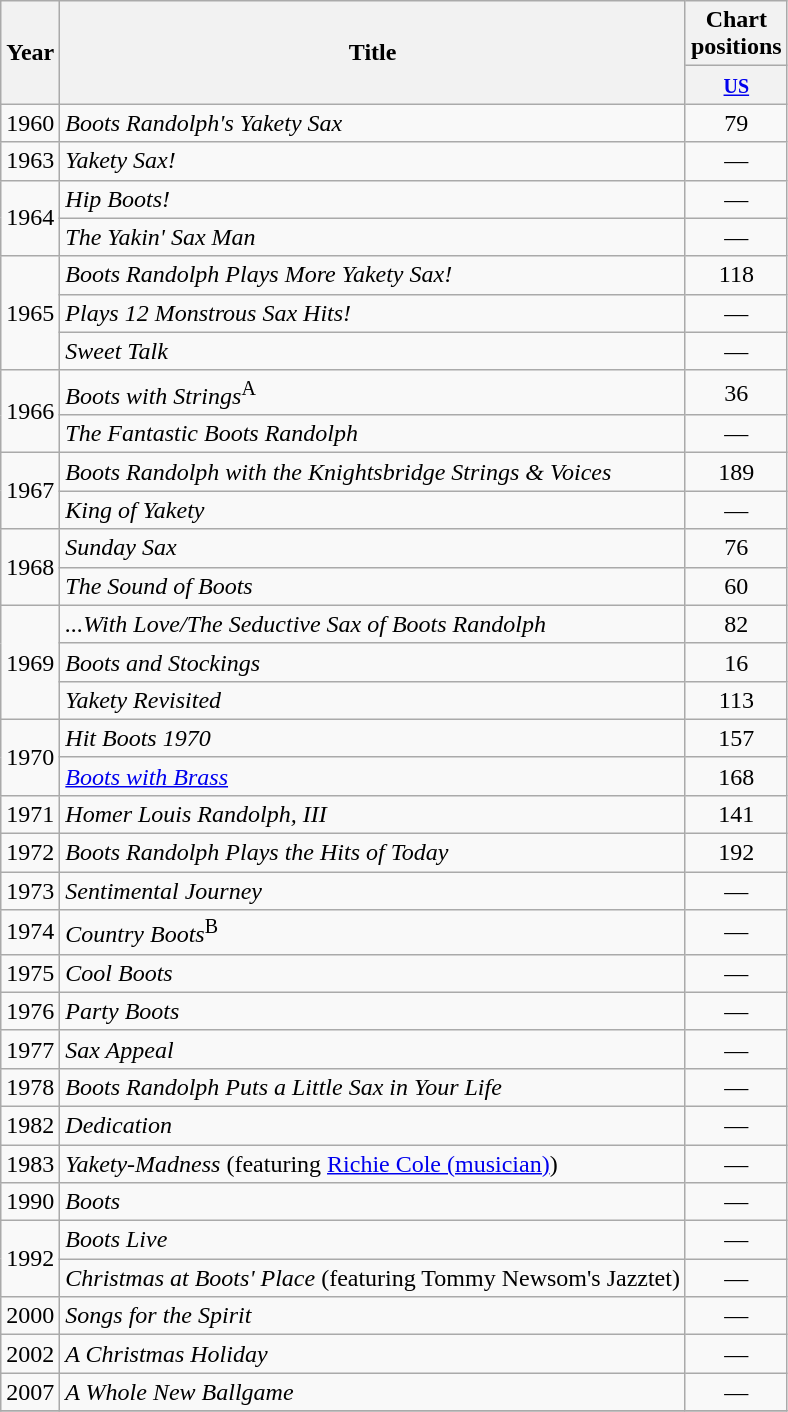<table class="wikitable">
<tr>
<th rowspan="2">Year</th>
<th rowspan="2">Title</th>
<th>Chart positions</th>
</tr>
<tr>
<th width="45"><small><a href='#'>US</a></small></th>
</tr>
<tr>
<td>1960</td>
<td><em>Boots Randolph's Yakety Sax</em></td>
<td align="center">79</td>
</tr>
<tr>
<td>1963</td>
<td><em>Yakety Sax!</em></td>
<td align="center">—</td>
</tr>
<tr>
<td rowspan="2">1964</td>
<td><em>Hip Boots!</em></td>
<td align="center">—</td>
</tr>
<tr>
<td><em>The Yakin' Sax Man</em></td>
<td align="center">—</td>
</tr>
<tr>
<td rowspan="3">1965</td>
<td><em>Boots Randolph Plays More Yakety Sax!</em></td>
<td align="center">118</td>
</tr>
<tr>
<td><em>Plays 12 Monstrous Sax Hits!</em></td>
<td align="center">—</td>
</tr>
<tr>
<td><em>Sweet Talk</em></td>
<td align="center">—</td>
</tr>
<tr>
<td rowspan="2">1966</td>
<td><em>Boots with Strings</em><sup>A</sup></td>
<td align="center">36</td>
</tr>
<tr>
<td><em>The Fantastic Boots Randolph</em></td>
<td align="center">—</td>
</tr>
<tr>
<td rowspan="2">1967</td>
<td><em>Boots Randolph with the Knightsbridge Strings & Voices</em></td>
<td align="center">189</td>
</tr>
<tr>
<td><em>King of Yakety</em></td>
<td align="center">—</td>
</tr>
<tr>
<td rowspan="2">1968</td>
<td><em>Sunday Sax</em></td>
<td align="center">76</td>
</tr>
<tr>
<td><em>The Sound of Boots</em></td>
<td align="center">60</td>
</tr>
<tr>
<td rowspan="3">1969</td>
<td><em>...With Love/The Seductive Sax of Boots Randolph</em></td>
<td align="center">82</td>
</tr>
<tr>
<td><em>Boots and Stockings</em></td>
<td align="center">16</td>
</tr>
<tr>
<td><em>Yakety Revisited</em></td>
<td align="center">113</td>
</tr>
<tr>
<td rowspan="2">1970</td>
<td><em>Hit Boots 1970</em></td>
<td align="center">157</td>
</tr>
<tr>
<td><em><a href='#'>Boots with Brass</a></em></td>
<td align="center">168</td>
</tr>
<tr>
<td>1971</td>
<td><em>Homer Louis Randolph, III</em></td>
<td align="center">141</td>
</tr>
<tr>
<td>1972</td>
<td><em>Boots Randolph Plays the Hits of Today</em></td>
<td align="center">192</td>
</tr>
<tr>
<td>1973</td>
<td><em>Sentimental Journey</em></td>
<td align="center">—</td>
</tr>
<tr>
<td>1974</td>
<td><em>Country Boots</em><sup>B</sup></td>
<td align="center">—</td>
</tr>
<tr>
<td>1975</td>
<td><em>Cool Boots</em></td>
<td align="center">—</td>
</tr>
<tr>
<td>1976</td>
<td><em>Party Boots</em></td>
<td align="center">—</td>
</tr>
<tr>
<td>1977</td>
<td><em>Sax Appeal</em></td>
<td align="center">—</td>
</tr>
<tr>
<td>1978</td>
<td><em>Boots Randolph Puts a Little Sax in Your Life</em></td>
<td align="center">—</td>
</tr>
<tr>
<td>1982</td>
<td><em>Dedication</em></td>
<td align="center">—</td>
</tr>
<tr>
<td>1983</td>
<td><em>Yakety-Madness</em> (featuring <a href='#'>Richie Cole (musician)</a>)</td>
<td align="center">—</td>
</tr>
<tr>
<td>1990</td>
<td><em>Boots</em></td>
<td align="center">—</td>
</tr>
<tr>
<td rowspan="2">1992</td>
<td><em>Boots Live</em></td>
<td align="center">—</td>
</tr>
<tr>
<td><em>Christmas at Boots' Place</em> (featuring Tommy Newsom's Jazztet)</td>
<td align="center">—</td>
</tr>
<tr>
<td>2000</td>
<td><em>Songs for the Spirit</em></td>
<td align="center">—</td>
</tr>
<tr>
<td>2002</td>
<td><em>A Christmas Holiday</em></td>
<td align="center">—</td>
</tr>
<tr>
<td>2007</td>
<td><em>A Whole New Ballgame</em></td>
<td align="center">—</td>
</tr>
<tr>
</tr>
</table>
